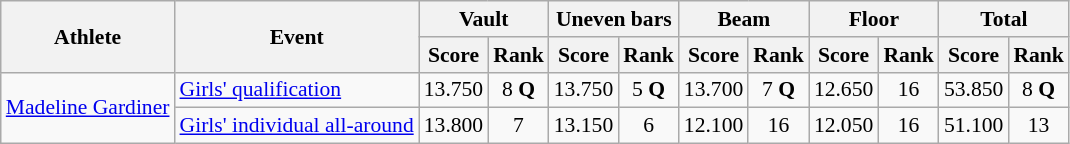<table class="wikitable" border="1" style="font-size:90%">
<tr>
<th rowspan=2>Athlete</th>
<th rowspan=2>Event</th>
<th colspan=2>Vault</th>
<th colspan=2>Uneven bars</th>
<th colspan=2>Beam</th>
<th colspan=2>Floor</th>
<th colspan=2>Total</th>
</tr>
<tr>
<th>Score</th>
<th>Rank</th>
<th>Score</th>
<th>Rank</th>
<th>Score</th>
<th>Rank</th>
<th>Score</th>
<th>Rank</th>
<th>Score</th>
<th>Rank</th>
</tr>
<tr>
<td rowspan=2><a href='#'>Madeline Gardiner</a></td>
<td><a href='#'>Girls' qualification</a></td>
<td align=center>13.750</td>
<td align=center>8 <strong>Q</strong></td>
<td align=center>13.750</td>
<td align=center>5 <strong>Q</strong></td>
<td align=center>13.700</td>
<td align=center>7 <strong>Q</strong></td>
<td align=center>12.650</td>
<td align=center>16</td>
<td align=center>53.850</td>
<td align=center>8 <strong>Q</strong></td>
</tr>
<tr>
<td><a href='#'>Girls' individual all-around</a></td>
<td align=center>13.800</td>
<td align=center>7</td>
<td align=center>13.150</td>
<td align=center>6</td>
<td align=center>12.100</td>
<td align=center>16</td>
<td align=center>12.050</td>
<td align=center>16</td>
<td align=center>51.100</td>
<td align=center>13</td>
</tr>
</table>
